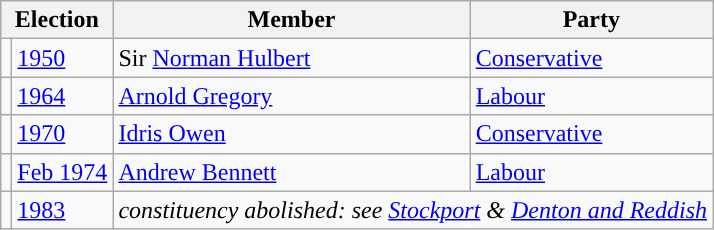<table class="wikitable">
<tr>
<th colspan="2">Election</th>
<th>Member </th>
<th>Party</th>
</tr>
<tr>
<td style="color:inherit;background-color: "></td>
<td><a href='#'>1950</a></td>
<td>Sir <a href='#'>Norman Hulbert</a></td>
<td><a href='#'>Conservative</a></td>
</tr>
<tr>
<td style="color:inherit;background-color: "></td>
<td><a href='#'>1964</a></td>
<td><a href='#'>Arnold Gregory</a></td>
<td><a href='#'>Labour</a></td>
</tr>
<tr>
<td style="color:inherit;background-color: "></td>
<td><a href='#'>1970</a></td>
<td><a href='#'>Idris Owen</a></td>
<td><a href='#'>Conservative</a></td>
</tr>
<tr>
<td style="color:inherit;background-color: "></td>
<td><a href='#'>Feb 1974</a></td>
<td><a href='#'>Andrew Bennett</a></td>
<td><a href='#'>Labour</a></td>
</tr>
<tr>
<td></td>
<td><a href='#'>1983</a></td>
<td colspan="2"><em>constituency abolished: see <a href='#'>Stockport</a> & <a href='#'>Denton and Reddish</a></em></td>
</tr>
</table>
